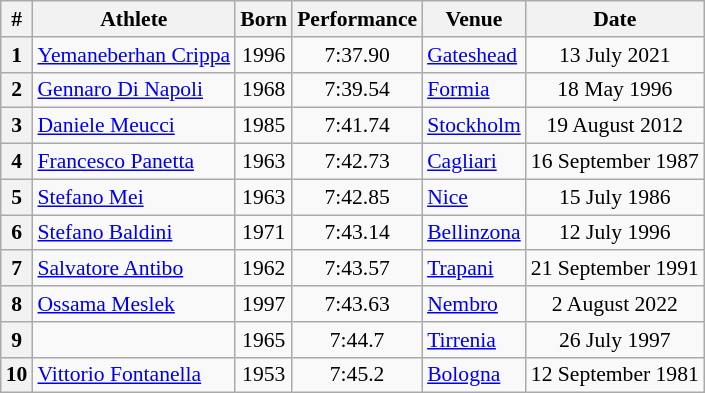<table class="wikitable" style="font-size:90%; text-align:center;">
<tr>
<th>#</th>
<th>Athlete</th>
<th>Born</th>
<th>Performance</th>
<th>Venue</th>
<th>Date</th>
</tr>
<tr>
<th>1</th>
<td align=left><a href='#'>Yemaneberhan Crippa</a></td>
<td>1996</td>
<td>7:37.90</td>
<td align=left> <a href='#'>Gateshead</a></td>
<td>13 July 2021</td>
</tr>
<tr>
<th>2</th>
<td align=left><a href='#'>Gennaro Di Napoli</a></td>
<td>1968</td>
<td>7:39.54</td>
<td align=left> <a href='#'>Formia</a></td>
<td>18 May 1996</td>
</tr>
<tr>
<th>3</th>
<td align=left><a href='#'>Daniele Meucci</a></td>
<td>1985</td>
<td>7:41.74</td>
<td align=left> <a href='#'>Stockholm</a></td>
<td>19 August 2012</td>
</tr>
<tr>
<th>4</th>
<td align=left><a href='#'>Francesco Panetta</a></td>
<td>1963</td>
<td>7:42.73</td>
<td align=left> <a href='#'>Cagliari</a></td>
<td>16 September 1987</td>
</tr>
<tr>
<th>5</th>
<td align=left><a href='#'>Stefano Mei</a></td>
<td>1963</td>
<td>7:42.85</td>
<td align=left> <a href='#'>Nice</a></td>
<td>15 July 1986</td>
</tr>
<tr>
<th>6</th>
<td align=left><a href='#'>Stefano Baldini</a></td>
<td>1971</td>
<td>7:43.14</td>
<td align=left> <a href='#'>Bellinzona</a></td>
<td>12 July 1996</td>
</tr>
<tr>
<th>7</th>
<td align=left><a href='#'>Salvatore Antibo</a></td>
<td>1962</td>
<td>7:43.57</td>
<td align=left> <a href='#'>Trapani</a></td>
<td>21 September 1991</td>
</tr>
<tr>
<th>8</th>
<td align=left><a href='#'>Ossama Meslek</a></td>
<td>1997</td>
<td>7:43.63</td>
<td align=left> <a href='#'>Nembro</a></td>
<td>2 August 2022</td>
</tr>
<tr>
<th>9</th>
<td align=left></td>
<td>1965</td>
<td>7:44.7</td>
<td align=left> <a href='#'>Tirrenia</a></td>
<td>26 July 1997</td>
</tr>
<tr>
<th>10</th>
<td align=left><a href='#'>Vittorio Fontanella</a></td>
<td>1953</td>
<td>7:45.2</td>
<td align=left> <a href='#'>Bologna</a></td>
<td>12 September 1981</td>
</tr>
</table>
